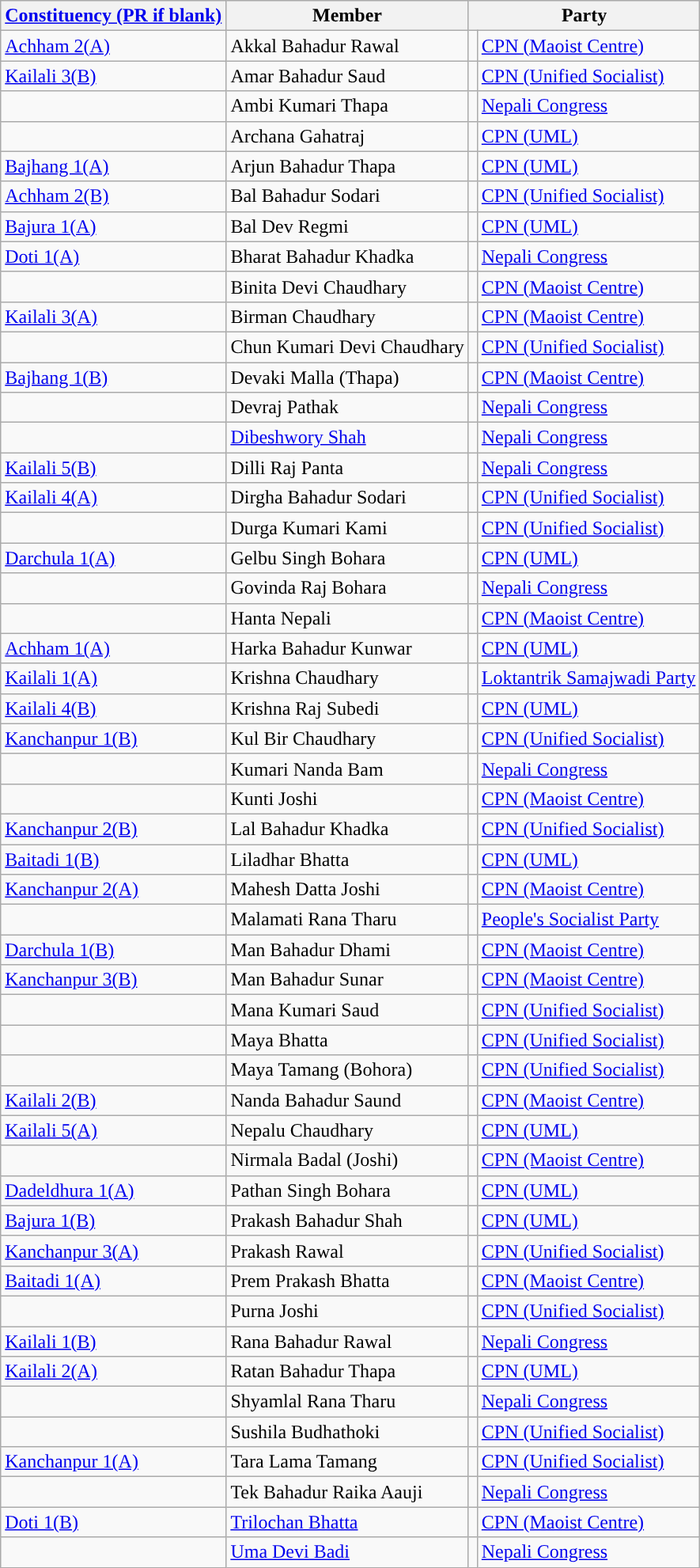<table class="wikitable sortable">
<tr>
<th><a href='#'>Constituency (PR if blank)</a></th>
<th>Member</th>
<th colspan="2">Party</th>
</tr>
<tr>
<td><a href='#'>Achham 2(A)</a></td>
<td>Akkal Bahadur Rawal</td>
<td></td>
<td><a href='#'>CPN (Maoist Centre)</a></td>
</tr>
<tr>
<td><a href='#'>Kailali 3(B)</a></td>
<td>Amar Bahadur Saud</td>
<td></td>
<td><a href='#'>CPN (Unified Socialist)</a></td>
</tr>
<tr>
<td></td>
<td>Ambi Kumari Thapa</td>
<td></td>
<td><a href='#'>Nepali Congress</a></td>
</tr>
<tr>
<td></td>
<td>Archana Gahatraj</td>
<td></td>
<td><a href='#'>CPN (UML)</a></td>
</tr>
<tr>
<td><a href='#'>Bajhang 1(A)</a></td>
<td>Arjun Bahadur Thapa</td>
<td></td>
<td><a href='#'>CPN (UML)</a></td>
</tr>
<tr>
<td><a href='#'>Achham 2(B)</a></td>
<td>Bal Bahadur Sodari</td>
<td></td>
<td><a href='#'>CPN (Unified Socialist)</a></td>
</tr>
<tr>
<td><a href='#'>Bajura 1(A)</a></td>
<td>Bal Dev Regmi</td>
<td></td>
<td><a href='#'>CPN (UML)</a></td>
</tr>
<tr>
<td><a href='#'>Doti 1(A)</a></td>
<td>Bharat Bahadur Khadka</td>
<td></td>
<td><a href='#'>Nepali Congress</a></td>
</tr>
<tr>
<td></td>
<td>Binita Devi Chaudhary</td>
<td></td>
<td><a href='#'>CPN (Maoist Centre)</a></td>
</tr>
<tr>
<td><a href='#'>Kailali 3(A)</a></td>
<td>Birman Chaudhary</td>
<td></td>
<td><a href='#'>CPN (Maoist Centre)</a></td>
</tr>
<tr>
<td></td>
<td>Chun Kumari Devi Chaudhary</td>
<td></td>
<td><a href='#'>CPN (Unified Socialist)</a></td>
</tr>
<tr>
<td><a href='#'>Bajhang 1(B)</a></td>
<td>Devaki Malla (Thapa)</td>
<td></td>
<td><a href='#'>CPN (Maoist Centre)</a></td>
</tr>
<tr>
<td></td>
<td>Devraj Pathak</td>
<td></td>
<td><a href='#'>Nepali Congress</a></td>
</tr>
<tr>
<td></td>
<td><a href='#'>Dibeshwory Shah</a></td>
<td></td>
<td><a href='#'>Nepali Congress</a></td>
</tr>
<tr>
<td><a href='#'>Kailali 5(B)</a></td>
<td>Dilli Raj Panta</td>
<td></td>
<td><a href='#'>Nepali Congress</a></td>
</tr>
<tr>
<td><a href='#'>Kailali 4(A)</a></td>
<td>Dirgha Bahadur Sodari</td>
<td></td>
<td><a href='#'>CPN (Unified Socialist)</a></td>
</tr>
<tr>
<td></td>
<td>Durga Kumari Kami</td>
<td></td>
<td><a href='#'>CPN (Unified Socialist)</a></td>
</tr>
<tr>
<td><a href='#'>Darchula 1(A)</a></td>
<td>Gelbu Singh Bohara</td>
<td></td>
<td><a href='#'>CPN (UML)</a></td>
</tr>
<tr>
<td></td>
<td>Govinda Raj Bohara</td>
<td></td>
<td><a href='#'>Nepali Congress</a></td>
</tr>
<tr>
<td></td>
<td>Hanta Nepali</td>
<td></td>
<td><a href='#'>CPN (Maoist Centre)</a></td>
</tr>
<tr>
<td><a href='#'>Achham 1(A)</a></td>
<td>Harka Bahadur Kunwar</td>
<td></td>
<td><a href='#'>CPN (UML)</a></td>
</tr>
<tr>
<td><a href='#'>Kailali 1(A)</a></td>
<td>Krishna Chaudhary</td>
<td></td>
<td><a href='#'>Loktantrik Samajwadi Party</a></td>
</tr>
<tr>
<td><a href='#'>Kailali 4(B)</a></td>
<td>Krishna Raj Subedi</td>
<td></td>
<td><a href='#'>CPN (UML)</a></td>
</tr>
<tr>
<td><a href='#'>Kanchanpur 1(B)</a></td>
<td>Kul Bir Chaudhary</td>
<td></td>
<td><a href='#'>CPN (Unified Socialist)</a></td>
</tr>
<tr>
<td></td>
<td>Kumari Nanda Bam</td>
<td></td>
<td><a href='#'>Nepali Congress</a></td>
</tr>
<tr>
<td></td>
<td>Kunti Joshi</td>
<td></td>
<td><a href='#'>CPN (Maoist Centre)</a></td>
</tr>
<tr>
<td><a href='#'>Kanchanpur 2(B)</a></td>
<td>Lal Bahadur Khadka</td>
<td></td>
<td><a href='#'>CPN (Unified Socialist)</a></td>
</tr>
<tr>
<td><a href='#'>Baitadi 1(B)</a></td>
<td>Liladhar Bhatta</td>
<td></td>
<td><a href='#'>CPN (UML)</a></td>
</tr>
<tr>
<td><a href='#'>Kanchanpur 2(A)</a></td>
<td>Mahesh Datta Joshi</td>
<td></td>
<td><a href='#'>CPN (Maoist Centre)</a></td>
</tr>
<tr>
<td></td>
<td>Malamati Rana Tharu</td>
<td></td>
<td><a href='#'>People's Socialist Party</a></td>
</tr>
<tr>
<td><a href='#'>Darchula 1(B)</a></td>
<td>Man Bahadur Dhami</td>
<td></td>
<td><a href='#'>CPN (Maoist Centre)</a></td>
</tr>
<tr>
<td><a href='#'>Kanchanpur 3(B)</a></td>
<td>Man Bahadur Sunar</td>
<td></td>
<td><a href='#'>CPN (Maoist Centre)</a></td>
</tr>
<tr>
<td></td>
<td>Mana Kumari Saud</td>
<td></td>
<td><a href='#'>CPN (Unified Socialist)</a></td>
</tr>
<tr>
<td></td>
<td>Maya Bhatta</td>
<td></td>
<td><a href='#'>CPN (Unified Socialist)</a></td>
</tr>
<tr>
<td></td>
<td>Maya Tamang (Bohora)</td>
<td></td>
<td><a href='#'>CPN (Unified Socialist)</a></td>
</tr>
<tr>
<td><a href='#'>Kailali 2(B)</a></td>
<td>Nanda Bahadur Saund</td>
<td></td>
<td><a href='#'>CPN (Maoist Centre)</a></td>
</tr>
<tr>
<td><a href='#'>Kailali 5(A)</a></td>
<td>Nepalu Chaudhary</td>
<td></td>
<td><a href='#'>CPN (UML)</a></td>
</tr>
<tr>
<td></td>
<td>Nirmala Badal (Joshi)</td>
<td></td>
<td><a href='#'>CPN (Maoist Centre)</a></td>
</tr>
<tr>
<td><a href='#'>Dadeldhura 1(A)</a></td>
<td>Pathan Singh Bohara</td>
<td></td>
<td><a href='#'>CPN (UML)</a></td>
</tr>
<tr>
<td><a href='#'>Bajura 1(B)</a></td>
<td>Prakash Bahadur Shah</td>
<td></td>
<td><a href='#'>CPN (UML)</a></td>
</tr>
<tr>
<td><a href='#'>Kanchanpur 3(A)</a></td>
<td>Prakash Rawal</td>
<td></td>
<td><a href='#'>CPN (Unified Socialist)</a></td>
</tr>
<tr>
<td><a href='#'>Baitadi 1(A)</a></td>
<td>Prem Prakash Bhatta</td>
<td></td>
<td><a href='#'>CPN (Maoist Centre)</a></td>
</tr>
<tr>
<td></td>
<td>Purna Joshi</td>
<td></td>
<td><a href='#'>CPN (Unified Socialist)</a></td>
</tr>
<tr>
<td><a href='#'>Kailali 1(B)</a></td>
<td>Rana Bahadur Rawal</td>
<td></td>
<td><a href='#'>Nepali Congress</a></td>
</tr>
<tr>
<td><a href='#'>Kailali 2(A)</a></td>
<td>Ratan Bahadur Thapa</td>
<td></td>
<td><a href='#'>CPN (UML)</a></td>
</tr>
<tr>
<td></td>
<td>Shyamlal Rana Tharu</td>
<td></td>
<td><a href='#'>Nepali Congress</a></td>
</tr>
<tr>
<td></td>
<td>Sushila Budhathoki</td>
<td></td>
<td><a href='#'>CPN (Unified Socialist)</a></td>
</tr>
<tr>
<td><a href='#'>Kanchanpur 1(A)</a></td>
<td>Tara Lama Tamang</td>
<td></td>
<td><a href='#'>CPN (Unified Socialist)</a></td>
</tr>
<tr>
<td></td>
<td>Tek Bahadur Raika Aauji</td>
<td></td>
<td><a href='#'>Nepali Congress</a></td>
</tr>
<tr>
<td><a href='#'>Doti 1(B)</a></td>
<td><a href='#'>Trilochan Bhatta</a></td>
<td></td>
<td><a href='#'>CPN (Maoist Centre)</a></td>
</tr>
<tr>
<td></td>
<td><a href='#'>Uma Devi Badi</a></td>
<td></td>
<td><a href='#'>Nepali Congress</a></td>
</tr>
</table>
